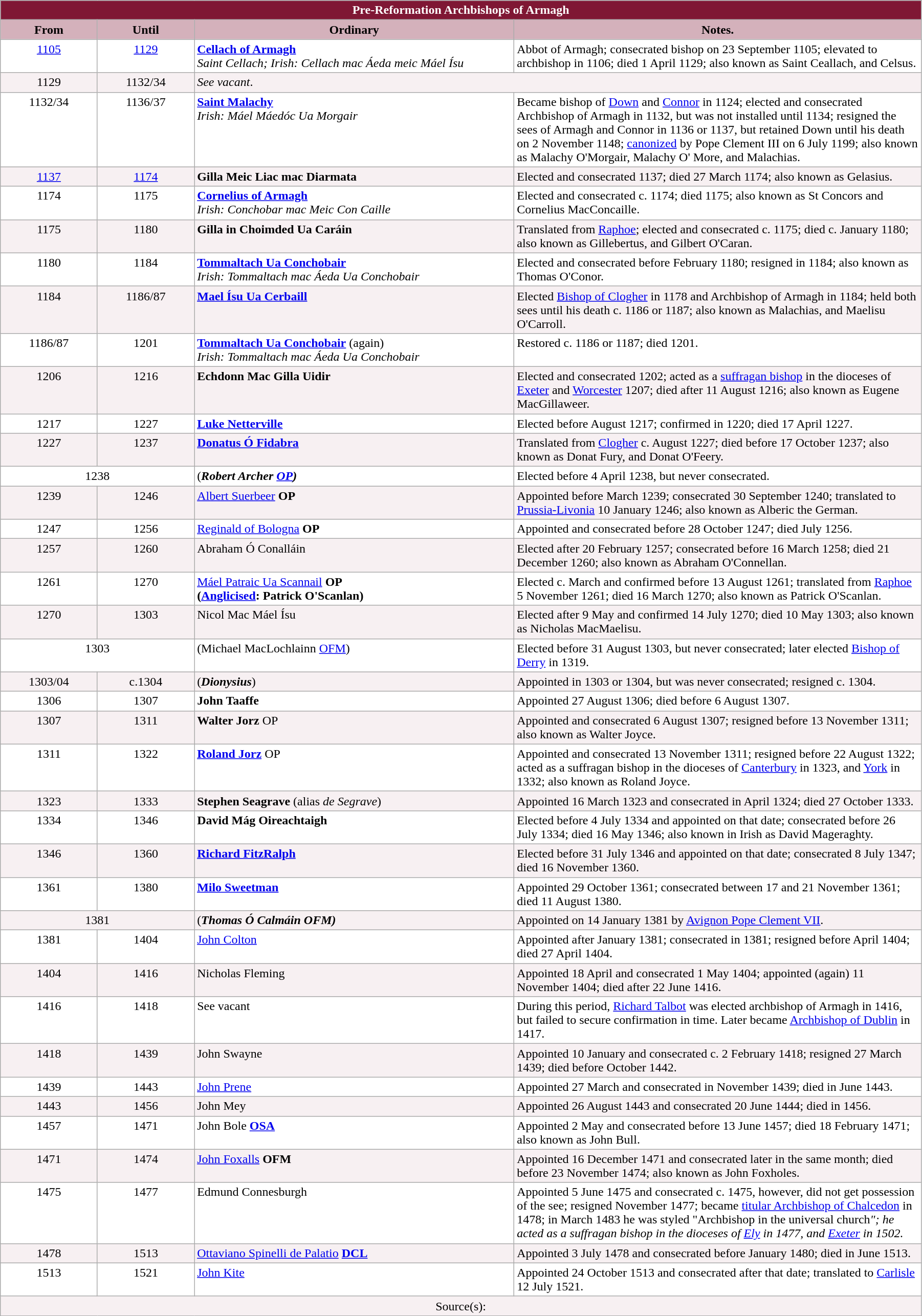<table class="wikitable" style="width:95%;" border="1" cellpadding="2">
<tr>
<th colspan="4" style="background:#7f1734; color:white;">Pre-Reformation Archbishops of Armagh</th>
</tr>
<tr>
<th style="background:#d4b1bb; width:10%;">From</th>
<th style="background:#d4b1bb; width:10%;">Until</th>
<th style="background:#d4b1bb; width:33%;">Ordinary</th>
<th style="background:#d4b1bb; width:42%;">Notes.</th>
</tr>
<tr style="vertical-align:top; background:white;">
<td style="text-align: center;"><a href='#'>1105</a></td>
<td style="text-align: center;"><a href='#'>1129</a></td>
<td><strong><a href='#'>Cellach of Armagh</a></strong><br><em>Saint Cellach; Irish: Cellach mac Áeda meic Máel Ísu</em></td>
<td>Abbot of Armagh; consecrated bishop on 23 September 1105; elevated to archbishop in 1106; died 1 April 1129; also known as Saint Ceallach, and Celsus.</td>
</tr>
<tr style="vertical-align:top; background:#f7f0f2;">
<td style="text-align: center;">1129</td>
<td style="text-align: center;">1132/34</td>
<td colspan=2><em>See vacant</em>.</td>
</tr>
<tr style="vertical-align:top; background:white;">
<td style="text-align: center;">1132/34</td>
<td style="text-align: center;">1136/37</td>
<td><strong><a href='#'>Saint Malachy</a></strong><br><em>Irish: Máel Máedóc Ua Morgair</em></td>
<td>Became bishop of <a href='#'>Down</a> and <a href='#'>Connor</a> in 1124; elected and consecrated Archbishop of Armagh in 1132, but was not installed until 1134; resigned the sees of Armagh and Connor in 1136 or 1137, but retained Down until his death on 2 November 1148; <a href='#'>canonized</a> by Pope Clement III on 6 July 1199; also known as Malachy O'Morgair, Malachy O' More, and Malachias.</td>
</tr>
<tr style="vertical-align:top; background:#f7f0f2;">
<td style="text-align: center;"><a href='#'>1137</a></td>
<td style="text-align: center;"><a href='#'>1174</a></td>
<td><strong>Gilla Meic Liac mac Diarmata</strong></td>
<td>Elected and consecrated 1137; died 27 March 1174; also known as Gelasius.</td>
</tr>
<tr style="vertical-align:top; background:white;">
<td style="text-align: center;">1174</td>
<td style="text-align: center;">1175</td>
<td><strong><a href='#'>Cornelius of Armagh</a></strong><br><em> Irish: Conchobar mac Meic Con Caille</em></td>
<td>Elected and consecrated c. 1174; died 1175; also known as St Concors and Cornelius MacConcaille.</td>
</tr>
<tr style="vertical-align:top; background:#f7f0f2;">
<td style="text-align: center;">1175</td>
<td style="text-align: center;">1180</td>
<td><strong>Gilla in Choimded Ua Caráin</strong></td>
<td>Translated from <a href='#'>Raphoe</a>; elected and consecrated c. 1175; died c. January 1180; also known as Gillebertus, and Gilbert O'Caran.</td>
</tr>
<tr style="vertical-align:top; background:white;">
<td style="text-align: center;">1180</td>
<td style="text-align: center;">1184</td>
<td><strong><a href='#'>Tommaltach Ua Conchobair</a></strong><br><em>Irish: Tommaltach mac Áeda Ua Conchobair</em></td>
<td>Elected and consecrated before February 1180; resigned in 1184; also known as Thomas O'Conor.</td>
</tr>
<tr style="vertical-align:top; background:#f7f0f2;">
<td style="text-align: center;">1184</td>
<td style="text-align: center;">1186/87</td>
<td><strong><a href='#'>Mael Ísu Ua Cerbaill</a></strong></td>
<td>Elected <a href='#'>Bishop of Clogher</a> in 1178 and Archbishop of Armagh in 1184; held both sees until his death c. 1186 or 1187; also known as Malachias, and Maelisu O'Carroll.</td>
</tr>
<tr style="vertical-align:top; background:white;">
<td style="text-align: center;">1186/87</td>
<td style="text-align: center;">1201</td>
<td><strong><a href='#'>Tommaltach Ua Conchobair</a></strong> (again)<br><em>Irish: Tommaltach mac Áeda Ua Conchobair</em></td>
<td>Restored c. 1186 or 1187; died 1201.</td>
</tr>
<tr style="vertical-align:top; background:#f7f0f2;">
<td style="text-align: center;">1206</td>
<td style="text-align: center;">1216</td>
<td><strong>Echdonn Mac Gilla Uidir</strong></td>
<td>Elected and consecrated 1202; acted as a <a href='#'>suffragan bishop</a> in the dioceses of <a href='#'>Exeter</a> and <a href='#'>Worcester</a> 1207; died after 11 August 1216; also known as Eugene MacGillaweer.</td>
</tr>
<tr style="vertical-align:top; background:white;">
<td style="text-align: center;">1217</td>
<td style="text-align: center;">1227</td>
<td><strong><a href='#'>Luke Netterville</a></strong></td>
<td>Elected before August 1217; confirmed in 1220; died 17 April 1227.</td>
</tr>
<tr style="vertical-align:top; background:#f7f0f2;">
<td style="text-align: center;">1227</td>
<td style="text-align: center;">1237</td>
<td><strong><a href='#'>Donatus Ó Fidabra</a></strong></td>
<td>Translated from <a href='#'>Clogher</a> c. August 1227; died before 17 October 1237; also known as Donat Fury, and Donat O'Feery.</td>
</tr>
<tr style="vertical-align:top; background:white;">
<td colspan="2" style="text-align: center;">1238</td>
<td>(<strong><em>Robert Archer<strong> <a href='#'>OP</a><em>)</td>
<td>Elected before 4 April 1238, but never consecrated.</td>
</tr>
<tr style="vertical-align:top; background:#f7f0f2;">
<td style="text-align: center;">1239</td>
<td style="text-align: center;">1246</td>
<td></strong><a href='#'>Albert Suerbeer</a><strong> OP</td>
<td>Appointed before March 1239; consecrated 30 September 1240; translated to <a href='#'>Prussia-Livonia</a> 10 January 1246; also known as Alberic the German.</td>
</tr>
<tr style="vertical-align:top; background:white;">
<td style="text-align: center;">1247</td>
<td style="text-align: center;">1256</td>
<td></strong><a href='#'>Reginald of Bologna</a><strong> OP</td>
<td>Appointed and consecrated before 28 October 1247; died July 1256.</td>
</tr>
<tr style="vertical-align:top; background:#f7f0f2;">
<td style="text-align: center;">1257</td>
<td style="text-align: center;">1260</td>
<td></strong>Abraham Ó Conalláin<strong></td>
<td>Elected after 20 February 1257; consecrated before 16 March 1258; died 21 December 1260; also known as Abraham O'Connellan.</td>
</tr>
<tr style="vertical-align:top; background:white;">
<td style="text-align: center;">1261</td>
<td style="text-align: center;">1270</td>
<td></strong><a href='#'>Máel Patraic Ua Scannail</a><strong> OP<br></em>(<a href='#'>Anglicised</a>: Patrick O'Scanlan)<em></td>
<td>Elected c. March and confirmed before 13 August 1261; translated from <a href='#'>Raphoe</a> 5 November 1261; died 16 March 1270; also known as Patrick O'Scanlan.</td>
</tr>
<tr style="vertical-align:top; background:#f7f0f2;">
<td style="text-align: center;">1270</td>
<td style="text-align: center;">1303</td>
<td></strong>Nicol Mac Máel Ísu<strong></td>
<td>Elected after 9 May and confirmed 14 July 1270; died 10 May 1303; also known as Nicholas MacMaelisu.</td>
</tr>
<tr style="vertical-align:top; background:white;">
<td colspan="2" style="text-align: center;">1303</td>
<td>(</em></strong>Michael MacLochlainn</strong> <a href='#'>OFM</a></em>)</td>
<td>Elected before 31 August 1303, but never consecrated; later elected <a href='#'>Bishop of Derry</a> in 1319.</td>
</tr>
<tr style="vertical-align:top; background:#f7f0f2;">
<td style="text-align: center;">1303/04</td>
<td style="text-align: center;">c.1304</td>
<td>(<strong><em>Dionysius</em></strong>)</td>
<td>Appointed in 1303 or 1304, but was never consecrated; resigned c. 1304.</td>
</tr>
<tr style="vertical-align:top; background:white;">
<td style="text-align: center;">1306</td>
<td style="text-align: center;">1307</td>
<td><strong>John Taaffe</strong></td>
<td>Appointed 27 August 1306; died before 6 August 1307.</td>
</tr>
<tr style="vertical-align:top; background:#f7f0f2;">
<td style="text-align: center;">1307</td>
<td style="text-align: center;">1311</td>
<td><strong>Walter Jorz</strong> OP</td>
<td>Appointed and consecrated 6 August 1307; resigned before 13 November 1311; also known as Walter Joyce.</td>
</tr>
<tr style="vertical-align:top; background:white;">
<td style="text-align: center;">1311</td>
<td style="text-align: center;">1322</td>
<td><strong><a href='#'>Roland Jorz</a></strong> OP</td>
<td>Appointed and consecrated 13 November 1311; resigned before 22 August 1322; acted as a suffragan bishop in the dioceses of <a href='#'>Canterbury</a> in 1323, and <a href='#'>York</a> in 1332; also known as Roland Joyce.</td>
</tr>
<tr style="vertical-align:top; background:#f7f0f2;">
<td style="text-align: center;">1323</td>
<td style="text-align: center;">1333</td>
<td><strong>Stephen Seagrave</strong> (alias <em>de Segrave</em>)</td>
<td>Appointed 16 March 1323 and consecrated in April 1324; died 27 October 1333.</td>
</tr>
<tr style="vertical-align:top; background:white;">
<td style="text-align: center;">1334</td>
<td style="text-align: center;">1346</td>
<td><strong>David Mág Oireachtaigh</strong></td>
<td>Elected before 4 July 1334 and appointed on that date; consecrated before 26 July 1334; died 16 May 1346; also known in Irish as David Mageraghty.</td>
</tr>
<tr style="vertical-align:top; background:#f7f0f2;">
<td style="text-align: center;">1346</td>
<td style="text-align: center;">1360</td>
<td><strong><a href='#'>Richard FitzRalph</a></strong></td>
<td>Elected before 31 July 1346 and appointed on that date; consecrated 8 July 1347; died 16 November 1360.</td>
</tr>
<tr style="vertical-align:top; background:white;">
<td style="text-align: center;">1361</td>
<td style="text-align: center;">1380</td>
<td><strong><a href='#'>Milo Sweetman</a></strong></td>
<td>Appointed 29 October 1361; consecrated between 17 and 21 November 1361; died 11 August 1380.</td>
</tr>
<tr style="vertical-align:top; background:#f7f0f2;">
<td colspan="2" style="text-align: center;">1381</td>
<td>(<strong><em>Thomas Ó Calmáin<strong> OFM<em>)</td>
<td>Appointed on 14 January 1381 by <a href='#'>Avignon Pope Clement VII</a>.</td>
</tr>
<tr style="vertical-align:top; background:white;">
<td style="text-align: center;">1381</td>
<td style="text-align: center;">1404</td>
<td></strong><a href='#'>John Colton</a><strong></td>
<td>Appointed after January 1381; consecrated in 1381; resigned before April 1404; died 27 April 1404.</td>
</tr>
<tr style="vertical-align:top; background:#f7f0f2;">
<td style="text-align: center;">1404</td>
<td style="text-align: center;">1416</td>
<td></strong>Nicholas Fleming<strong></td>
<td>Appointed 18 April and consecrated 1 May 1404; appointed (again) 11 November 1404; died after 22 June 1416.</td>
</tr>
<tr style="vertical-align:top; background:white;">
<td style="text-align: center;">1416</td>
<td style="text-align: center;">1418</td>
<td></em>See vacant<em></td>
<td>During this period, <a href='#'>Richard Talbot</a> was elected archbishop of Armagh in 1416, but failed to secure confirmation in time. Later became <a href='#'>Archbishop of Dublin</a> in 1417.</td>
</tr>
<tr style="vertical-align:top; background:#f7f0f2;">
<td style="text-align: center;">1418</td>
<td style="text-align: center;">1439</td>
<td></strong>John Swayne<strong></td>
<td>Appointed 10 January and consecrated c. 2 February 1418; resigned 27 March 1439; died before October 1442.</td>
</tr>
<tr style="vertical-align:top; background:white;">
<td style="text-align: center;">1439</td>
<td style="text-align: center;">1443</td>
<td></strong><a href='#'>John Prene</a><strong></td>
<td>Appointed 27 March and consecrated in November 1439; died in June 1443.</td>
</tr>
<tr style="vertical-align:top; background:#f7f0f2;">
<td style="text-align: center;">1443</td>
<td style="text-align: center;">1456</td>
<td></strong>John Mey<strong></td>
<td>Appointed 26 August 1443 and consecrated 20 June 1444; died in 1456.</td>
</tr>
<tr style="vertical-align:top; background:white;">
<td style="text-align: center;">1457</td>
<td style="text-align: center;">1471</td>
<td></strong>John Bole<strong> <a href='#'>OSA</a></td>
<td>Appointed 2 May and consecrated before 13 June 1457; died 18 February 1471; also known as John Bull.</td>
</tr>
<tr style="vertical-align:top; background:#f7f0f2;">
<td style="text-align: center;">1471</td>
<td style="text-align: center;">1474</td>
<td></strong><a href='#'>John Foxalls</a><strong> OFM</td>
<td>Appointed 16 December 1471 and consecrated later in the same month; died before 23 November 1474; also known as John Foxholes.</td>
</tr>
<tr style="vertical-align:top; background:white;">
<td style="text-align: center;">1475</td>
<td style="text-align: center;">1477</td>
<td></strong>Edmund Connesburgh<strong></td>
<td>Appointed 5 June 1475 and consecrated c. 1475, however, did not get possession of the see; resigned November 1477; became <a href='#'>titular Archbishop of Chalcedon</a> in 1478; in March 1483 he was styled "</em>Archbishop in the universal church<em>"; he acted as a suffragan bishop in the dioceses of <a href='#'>Ely</a> in 1477, and <a href='#'>Exeter</a> in 1502.</td>
</tr>
<tr style="vertical-align:top; background:#f7f0f2;">
<td style="text-align: center;">1478</td>
<td style="text-align: center;">1513</td>
<td></strong><a href='#'>Ottaviano Spinelli de Palatio</a><strong> <a href='#'>DCL</a></td>
<td>Appointed 3 July 1478 and consecrated before January 1480; died in June 1513.</td>
</tr>
<tr style="vertical-align:top; background:white;">
<td style="text-align: center;">1513</td>
<td style="text-align: center;">1521</td>
<td></strong><a href='#'>John Kite</a><strong></td>
<td>Appointed 24 October 1513 and consecrated after that date; translated to <a href='#'>Carlisle</a> 12 July 1521.</td>
</tr>
<tr style="vertical-align:top; background:#f7f0f2;">
<td colspan="4" style="text-align: center;">Source(s):</td>
</tr>
</table>
